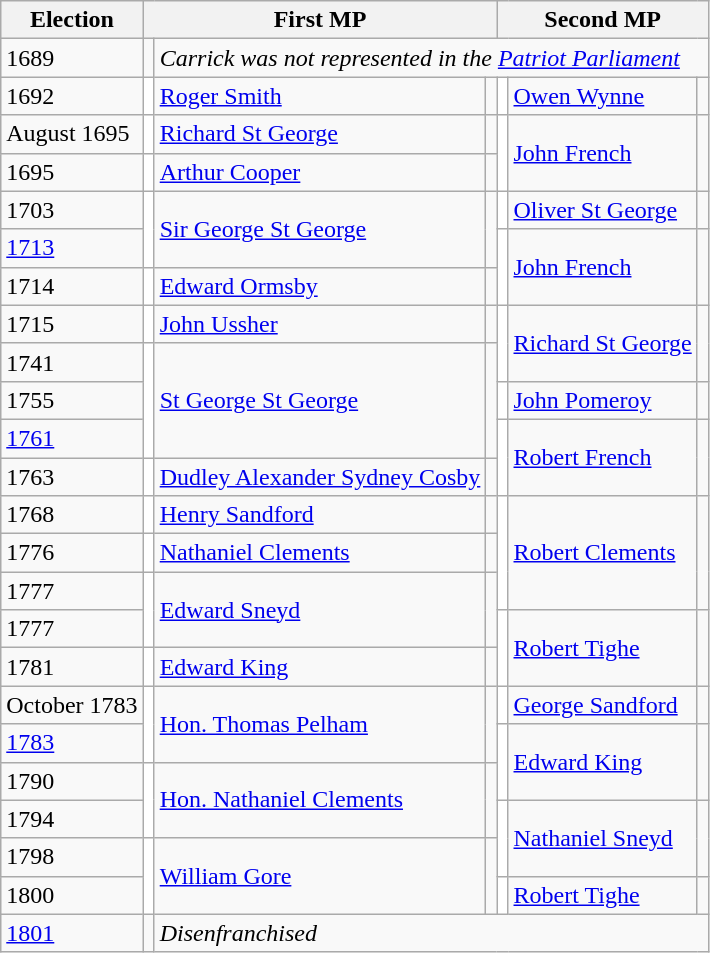<table class="wikitable">
<tr>
<th>Election</th>
<th colspan=3>First MP</th>
<th colspan=3>Second MP</th>
</tr>
<tr>
<td>1689</td>
<td></td>
<td colspan="5"><em>Carrick was not represented in the <a href='#'>Patriot Parliament</a></em></td>
</tr>
<tr>
<td>1692</td>
<td style="background-color: white"></td>
<td><a href='#'>Roger Smith</a></td>
<td></td>
<td style="background-color: white"></td>
<td><a href='#'>Owen Wynne</a></td>
<td></td>
</tr>
<tr>
<td>August 1695</td>
<td style="background-color: white"></td>
<td><a href='#'>Richard St George</a></td>
<td></td>
<td rowspan="2" style="background-color: white"></td>
<td rowspan="2"><a href='#'>John French</a></td>
<td rowspan="2"></td>
</tr>
<tr>
<td>1695</td>
<td style="background-color: white"></td>
<td><a href='#'>Arthur Cooper</a></td>
<td></td>
</tr>
<tr>
<td>1703</td>
<td rowspan="2" style="background-color: white"></td>
<td rowspan="2"><a href='#'>Sir George St George</a> </td>
<td rowspan="2"></td>
<td style="background-color: white"></td>
<td><a href='#'>Oliver St George</a></td>
<td></td>
</tr>
<tr>
<td><a href='#'>1713</a></td>
<td rowspan="2" style="background-color: white"></td>
<td rowspan="2"><a href='#'>John French</a></td>
<td rowspan="2"></td>
</tr>
<tr>
<td>1714</td>
<td style="background-color: white"></td>
<td><a href='#'>Edward Ormsby</a></td>
<td></td>
</tr>
<tr>
<td>1715</td>
<td style="background-color: white"></td>
<td><a href='#'>John Ussher</a></td>
<td></td>
<td rowspan="2" style="background-color: white"></td>
<td rowspan="2"><a href='#'>Richard St George</a></td>
<td rowspan="2"></td>
</tr>
<tr>
<td>1741</td>
<td rowspan="3" style="background-color: white"></td>
<td rowspan="3"><a href='#'>St George St George</a></td>
<td rowspan="3"></td>
</tr>
<tr>
<td>1755</td>
<td style="background-color: white"></td>
<td><a href='#'>John Pomeroy</a></td>
<td></td>
</tr>
<tr>
<td><a href='#'>1761</a></td>
<td rowspan="2" style="background-color: white"></td>
<td rowspan="2"><a href='#'>Robert French</a></td>
<td rowspan="2"></td>
</tr>
<tr>
<td>1763</td>
<td style="background-color: white"></td>
<td><a href='#'>Dudley Alexander Sydney Cosby</a></td>
<td></td>
</tr>
<tr>
<td>1768</td>
<td style="background-color: white"></td>
<td><a href='#'>Henry Sandford</a></td>
<td></td>
<td rowspan="3" style="background-color: white"></td>
<td rowspan="3"><a href='#'>Robert Clements</a></td>
<td rowspan="3"></td>
</tr>
<tr>
<td>1776</td>
<td style="background-color: white"></td>
<td><a href='#'>Nathaniel Clements</a></td>
<td></td>
</tr>
<tr>
<td>1777</td>
<td rowspan="2" style="background-color: white"></td>
<td rowspan="2"><a href='#'>Edward Sneyd</a></td>
<td rowspan="2"></td>
</tr>
<tr>
<td>1777</td>
<td rowspan="2" style="background-color: white"></td>
<td rowspan="2"><a href='#'>Robert Tighe</a></td>
<td rowspan="2"></td>
</tr>
<tr>
<td>1781</td>
<td style="background-color: white"></td>
<td><a href='#'>Edward King</a></td>
<td></td>
</tr>
<tr>
<td>October 1783</td>
<td rowspan="2" style="background-color: white"></td>
<td rowspan="2"><a href='#'>Hon. Thomas Pelham</a></td>
<td rowspan="2"></td>
<td style="background-color: white"></td>
<td><a href='#'>George Sandford</a></td>
<td></td>
</tr>
<tr>
<td><a href='#'>1783</a></td>
<td rowspan="2" style="background-color: white"></td>
<td rowspan="2"><a href='#'>Edward King</a></td>
<td rowspan="2"></td>
</tr>
<tr>
<td>1790</td>
<td rowspan="2" style="background-color: white"></td>
<td rowspan="2"><a href='#'>Hon. Nathaniel Clements</a></td>
<td rowspan="2"></td>
</tr>
<tr>
<td>1794</td>
<td rowspan="2" style="background-color: white"></td>
<td rowspan="2"><a href='#'>Nathaniel Sneyd</a></td>
<td rowspan="2"></td>
</tr>
<tr>
<td>1798</td>
<td rowspan="2" style="background-color: white"></td>
<td rowspan="2"><a href='#'>William Gore</a></td>
<td rowspan="2"></td>
</tr>
<tr>
<td>1800</td>
<td style="background-color: white"></td>
<td><a href='#'>Robert Tighe</a></td>
<td></td>
</tr>
<tr>
<td><a href='#'>1801</a></td>
<td></td>
<td colspan="5"><em>Disenfranchised</em></td>
</tr>
</table>
